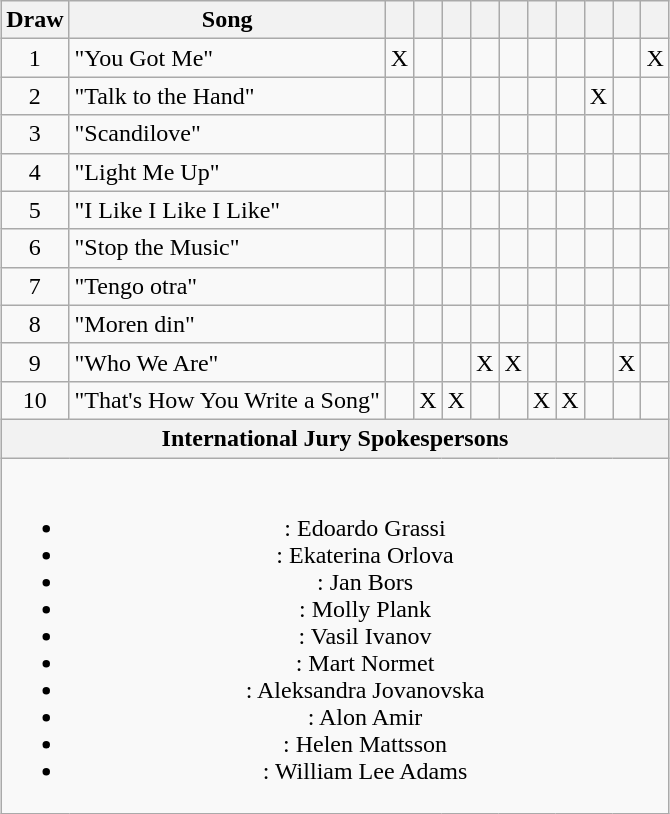<table class="wikitable collapsible" style="margin: 1em auto 1em auto; text-align:center;">
<tr>
<th>Draw</th>
<th>Song</th>
<th></th>
<th></th>
<th></th>
<th></th>
<th></th>
<th></th>
<th></th>
<th></th>
<th></th>
<th></th>
</tr>
<tr>
<td>1</td>
<td align="left">"You Got Me"</td>
<td>X</td>
<td></td>
<td></td>
<td></td>
<td></td>
<td></td>
<td></td>
<td></td>
<td></td>
<td>X</td>
</tr>
<tr>
<td>2</td>
<td align="left">"Talk to the Hand"</td>
<td></td>
<td></td>
<td></td>
<td></td>
<td></td>
<td></td>
<td></td>
<td>X</td>
<td></td>
<td></td>
</tr>
<tr>
<td>3</td>
<td align="left">"Scandilove"</td>
<td></td>
<td></td>
<td></td>
<td></td>
<td></td>
<td></td>
<td></td>
<td></td>
<td></td>
<td></td>
</tr>
<tr>
<td>4</td>
<td align="left">"Light Me Up"</td>
<td></td>
<td></td>
<td></td>
<td></td>
<td></td>
<td></td>
<td></td>
<td></td>
<td></td>
<td></td>
</tr>
<tr>
<td>5</td>
<td align="left">"I Like I Like I Like"</td>
<td></td>
<td></td>
<td></td>
<td></td>
<td></td>
<td></td>
<td></td>
<td></td>
<td></td>
<td></td>
</tr>
<tr>
<td>6</td>
<td align="left">"Stop the Music"</td>
<td></td>
<td></td>
<td></td>
<td></td>
<td></td>
<td></td>
<td></td>
<td></td>
<td></td>
<td></td>
</tr>
<tr>
<td>7</td>
<td align="left">"Tengo otra"</td>
<td></td>
<td></td>
<td></td>
<td></td>
<td></td>
<td></td>
<td></td>
<td></td>
<td></td>
<td></td>
</tr>
<tr>
<td>8</td>
<td align="left">"Moren din"</td>
<td></td>
<td></td>
<td></td>
<td></td>
<td></td>
<td></td>
<td></td>
<td></td>
<td></td>
<td></td>
</tr>
<tr>
<td>9</td>
<td align="left">"Who We Are"</td>
<td></td>
<td></td>
<td></td>
<td>X</td>
<td>X</td>
<td></td>
<td></td>
<td></td>
<td>X</td>
<td></td>
</tr>
<tr>
<td>10</td>
<td align="left">"That's How You Write a Song"</td>
<td></td>
<td>X</td>
<td>X</td>
<td></td>
<td></td>
<td>X</td>
<td>X</td>
<td></td>
<td></td>
<td></td>
</tr>
<tr>
<th colspan="12"><strong>International Jury Spokespersons</strong></th>
</tr>
<tr>
<td colspan="12"><br><ul><li>: Edoardo Grassi</li><li>: Ekaterina Orlova</li><li>: Jan Bors</li><li>: Molly Plank</li><li>: Vasil Ivanov</li><li>: Mart Normet</li><li>: Aleksandra Jovanovska</li><li>: Alon Amir</li><li>: Helen Mattsson</li><li>: William Lee Adams</li></ul></td>
</tr>
</table>
